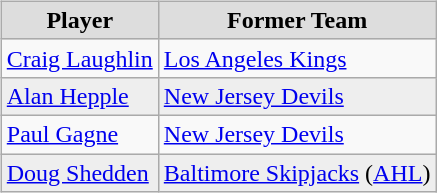<table cellspacing="10">
<tr>
<td valign="top"><br><table class="wikitable">
<tr align="center"  bgcolor="#dddddd">
<td><strong>Player</strong></td>
<td><strong>Former Team</strong></td>
</tr>
<tr>
<td><a href='#'>Craig Laughlin</a></td>
<td><a href='#'>Los Angeles Kings</a></td>
</tr>
<tr bgcolor="#eeeeee">
<td><a href='#'>Alan Hepple</a></td>
<td><a href='#'>New Jersey Devils</a></td>
</tr>
<tr>
<td><a href='#'>Paul Gagne</a></td>
<td><a href='#'>New Jersey Devils</a></td>
</tr>
<tr bgcolor="#eeeeee">
<td><a href='#'>Doug Shedden</a></td>
<td><a href='#'>Baltimore Skipjacks</a> (<a href='#'>AHL</a>)</td>
</tr>
</table>
</td>
</tr>
</table>
